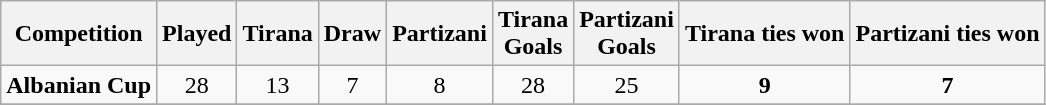<table class=wikitable style="text-align:center">
<tr>
<th>Competition</th>
<th>Played</th>
<th>Tirana</th>
<th>Draw</th>
<th>Partizani</th>
<th>Tirana <br> Goals</th>
<th>Partizani <br> Goals</th>
<th>Tirana ties won</th>
<th>Partizani ties won</th>
</tr>
<tr>
<td><strong>Albanian Cup</strong></td>
<td>28</td>
<td>13</td>
<td>7</td>
<td>8</td>
<td>28</td>
<td>25</td>
<td><strong>9</strong></td>
<td><strong>7</strong></td>
</tr>
<tr>
</tr>
</table>
